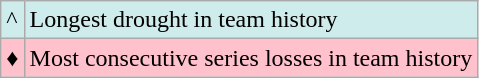<table class="wikitable">
<tr bgcolor="#CFECEC">
<td>^</td>
<td>Longest drought in team history<br></td>
</tr>
<tr bgcolor="#FFC1CC">
<td>♦</td>
<td>Most consecutive series losses in team history</td>
</tr>
</table>
